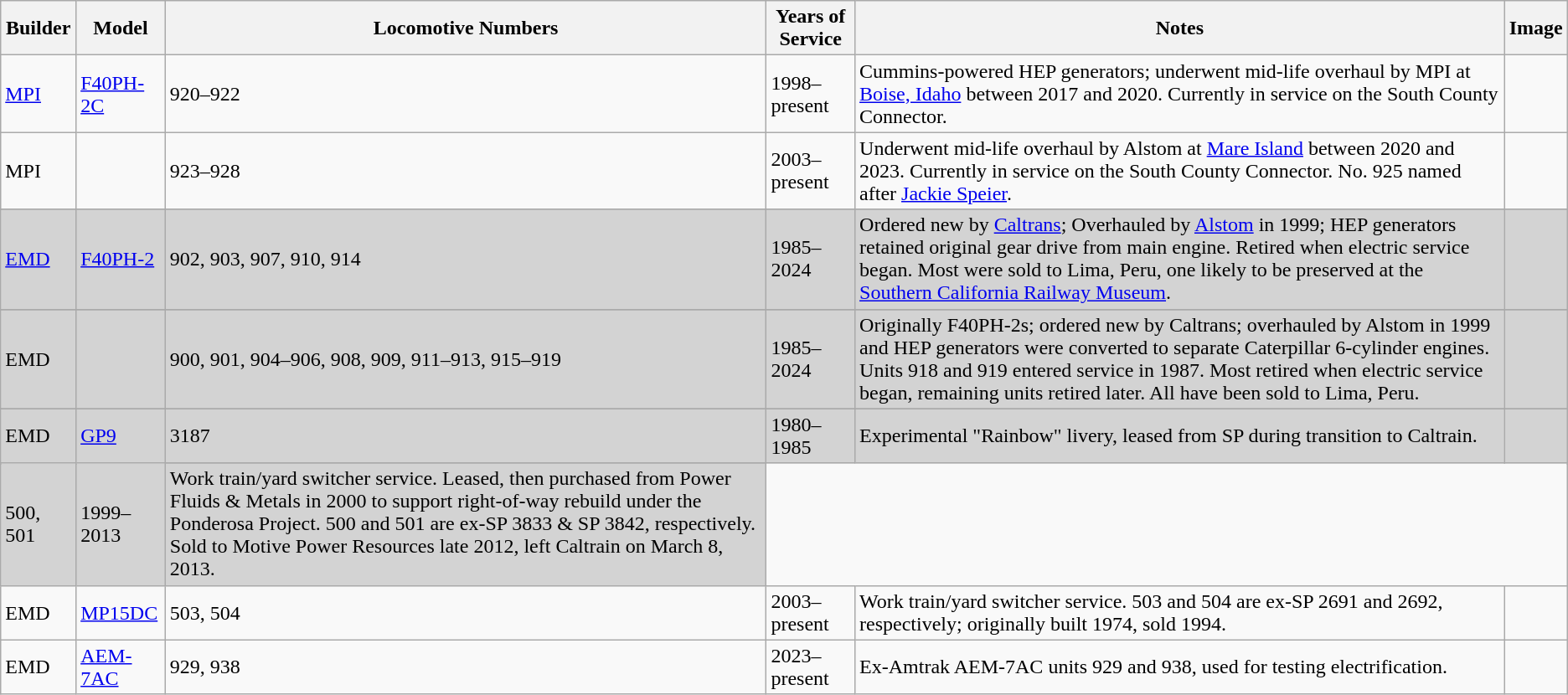<table class="wikitable sortable">
<tr>
<th>Builder</th>
<th>Model</th>
<th>Locomotive Numbers</th>
<th>Years of Service</th>
<th>Notes</th>
<th>Image</th>
</tr>
<tr>
<td><a href='#'>MPI</a></td>
<td><a href='#'>F40PH-2C</a></td>
<td>920–922</td>
<td>1998–present</td>
<td>Cummins-powered HEP generators; underwent mid-life overhaul by MPI at <a href='#'>Boise, Idaho</a> between 2017 and 2020. Currently in service on the South County Connector.</td>
<td></td>
</tr>
<tr>
<td>MPI</td>
<td></td>
<td>923–928</td>
<td>2003–present</td>
<td>Underwent mid-life overhaul by Alstom at <a href='#'>Mare Island</a> between 2020 and 2023. Currently in service on the South County Connector. No. 925 named after <a href='#'>Jackie Speier</a>.</td>
<td></td>
</tr>
<tr>
</tr>
<tr style="background: #D3D3D3;">
<td><a href='#'>EMD</a></td>
<td><a href='#'>F40PH-2</a></td>
<td>902, 903, 907, 910, 914</td>
<td>1985–2024</td>
<td>Ordered new by <a href='#'>Caltrans</a>; Overhauled by <a href='#'>Alstom</a> in 1999; HEP generators retained original gear drive from main engine. Retired when electric service began. Most were sold to Lima, Peru, one likely to be preserved at the <a href='#'>Southern California Railway Museum</a>.</td>
<td></td>
</tr>
<tr>
</tr>
<tr style="background: #D3D3D3;">
<td>EMD</td>
<td></td>
<td>900, 901, 904–906, 908, 909, 911–913, 915–919</td>
<td>1985–2024</td>
<td>Originally F40PH-2s; ordered new by Caltrans; overhauled by Alstom in 1999 and HEP generators were converted to separate Caterpillar 6-cylinder engines. Units 918 and 919 entered service in 1987. Most retired when electric service began, remaining units retired later. All have been sold to Lima, Peru. </td>
<td></td>
</tr>
<tr>
</tr>
<tr style="background: #D3D3D3;">
<td rowspan=2>EMD</td>
<td rowspan=2><a href='#'>GP9</a></td>
<td>3187</td>
<td>1980–1985</td>
<td>Experimental "Rainbow" livery, leased from SP during transition to Caltrain.</td>
<td rowspan=2></td>
</tr>
<tr>
</tr>
<tr style="background: #D3D3D3;">
<td>500, 501</td>
<td>1999–2013</td>
<td>Work train/yard switcher service. Leased, then purchased from Power Fluids & Metals in 2000 to support right-of-way rebuild under the Ponderosa Project. 500 and 501 are ex-SP 3833 & SP 3842, respectively. Sold to Motive Power Resources late 2012, left Caltrain on March 8, 2013.</td>
</tr>
<tr>
<td>EMD</td>
<td><a href='#'>MP15DC</a></td>
<td>503, 504</td>
<td>2003–present</td>
<td>Work train/yard switcher service. 503 and 504 are ex-SP 2691 and 2692, respectively; originally built 1974, sold 1994.</td>
<td></td>
</tr>
<tr>
<td>EMD</td>
<td><a href='#'>AEM-7AC</a></td>
<td>929, 938</td>
<td>2023–present</td>
<td>Ex-Amtrak AEM-7AC units 929 and 938, used for testing electrification.</td>
<td></td>
</tr>
</table>
